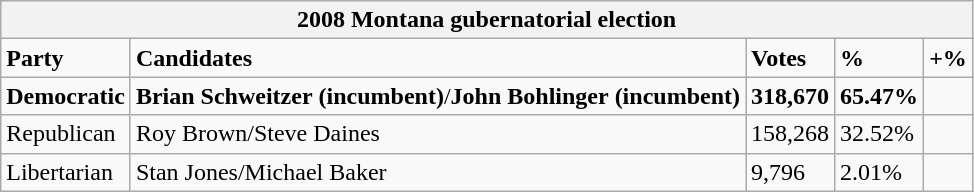<table class="wikitable">
<tr>
<th colspan="5">2008 Montana gubernatorial election</th>
</tr>
<tr>
<td><strong>Party</strong></td>
<td><strong>Candidates</strong></td>
<td><strong>Votes</strong></td>
<td><strong>%</strong></td>
<td><strong>+%</strong></td>
</tr>
<tr>
<td><strong>Democratic</strong></td>
<td><strong>Brian Schweitzer</strong> <strong>(incumbent)</strong>/<strong>John Bohlinger</strong> <strong>(incumbent)</strong></td>
<td><strong>318,670</strong></td>
<td><strong>65.47%</strong></td>
<td></td>
</tr>
<tr>
<td>Republican</td>
<td>Roy Brown/Steve Daines</td>
<td>158,268</td>
<td>32.52%</td>
<td></td>
</tr>
<tr>
<td>Libertarian</td>
<td>Stan Jones/Michael Baker</td>
<td>9,796</td>
<td>2.01%</td>
<td></td>
</tr>
</table>
